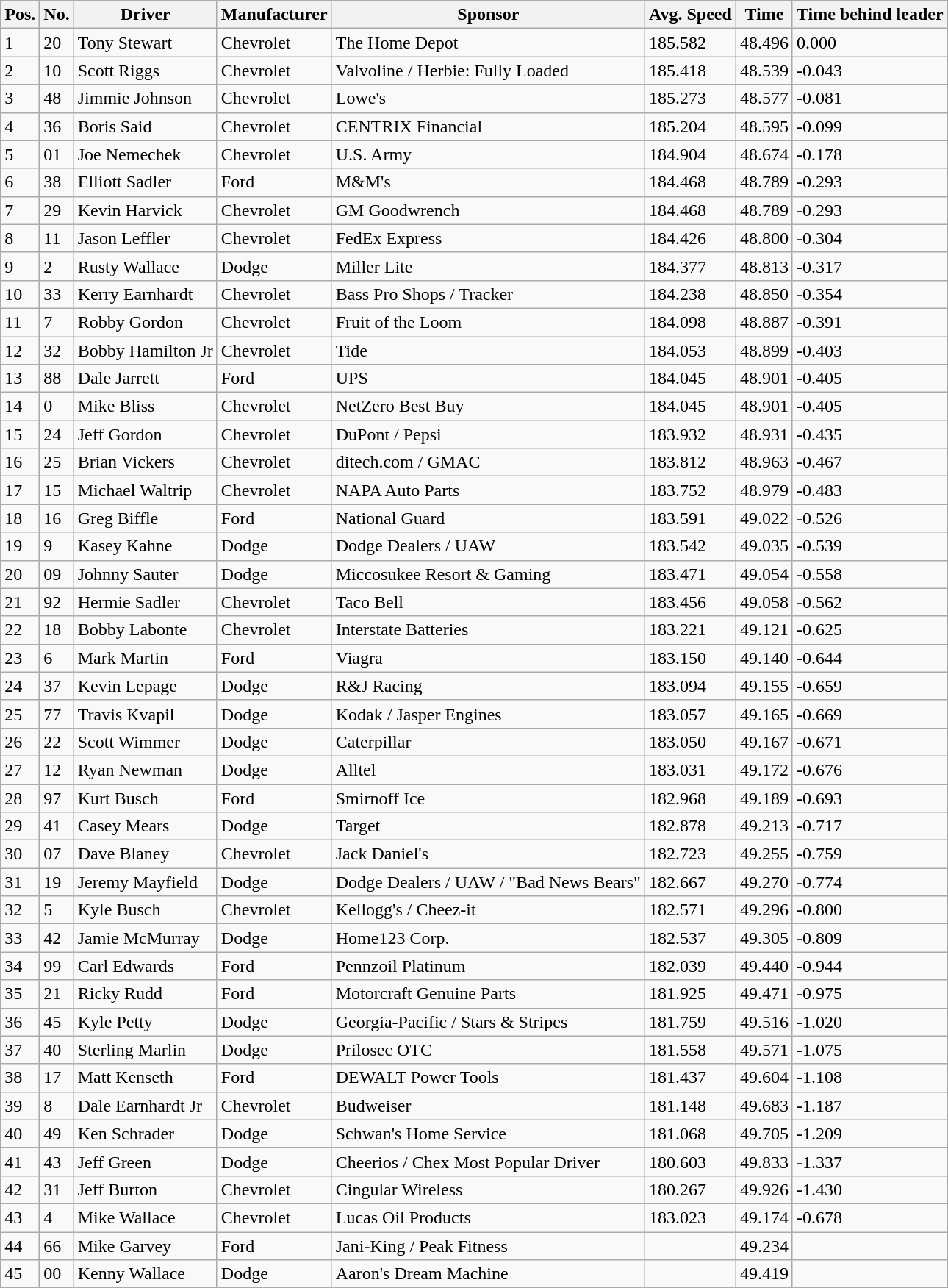<table class="wikitable">
<tr>
<th>Pos.</th>
<th>No.</th>
<th>Driver</th>
<th>Manufacturer</th>
<th>Sponsor</th>
<th>Avg. Speed</th>
<th>Time</th>
<th>Time behind leader</th>
</tr>
<tr>
<td>1</td>
<td>20</td>
<td>Tony Stewart</td>
<td>Chevrolet</td>
<td>The Home Depot</td>
<td>185.582</td>
<td>48.496</td>
<td>0.000</td>
</tr>
<tr>
<td>2</td>
<td>10</td>
<td>Scott Riggs</td>
<td>Chevrolet</td>
<td>Valvoline / Herbie: Fully Loaded</td>
<td>185.418</td>
<td>48.539</td>
<td>-0.043</td>
</tr>
<tr>
<td>3</td>
<td>48</td>
<td>Jimmie Johnson</td>
<td>Chevrolet</td>
<td>Lowe's</td>
<td>185.273</td>
<td>48.577</td>
<td>-0.081</td>
</tr>
<tr>
<td>4</td>
<td>36</td>
<td>Boris Said</td>
<td>Chevrolet</td>
<td>CENTRIX Financial</td>
<td>185.204</td>
<td>48.595</td>
<td>-0.099</td>
</tr>
<tr>
<td>5</td>
<td>01</td>
<td>Joe Nemechek</td>
<td>Chevrolet</td>
<td>U.S. Army</td>
<td>184.904</td>
<td>48.674</td>
<td>-0.178</td>
</tr>
<tr>
<td>6</td>
<td>38</td>
<td>Elliott Sadler</td>
<td>Ford</td>
<td>M&M's</td>
<td>184.468</td>
<td>48.789</td>
<td>-0.293</td>
</tr>
<tr>
<td>7</td>
<td>29</td>
<td>Kevin Harvick</td>
<td>Chevrolet</td>
<td>GM Goodwrench</td>
<td>184.468</td>
<td>48.789</td>
<td>-0.293</td>
</tr>
<tr>
<td>8</td>
<td>11</td>
<td>Jason Leffler</td>
<td>Chevrolet</td>
<td>FedEx Express</td>
<td>184.426</td>
<td>48.800</td>
<td>-0.304</td>
</tr>
<tr>
<td>9</td>
<td>2</td>
<td>Rusty Wallace</td>
<td>Dodge</td>
<td>Miller Lite</td>
<td>184.377</td>
<td>48.813</td>
<td>-0.317</td>
</tr>
<tr>
<td>10</td>
<td>33</td>
<td>Kerry Earnhardt</td>
<td>Chevrolet</td>
<td>Bass Pro Shops / Tracker</td>
<td>184.238</td>
<td>48.850</td>
<td>-0.354</td>
</tr>
<tr>
<td>11</td>
<td>7</td>
<td>Robby Gordon</td>
<td>Chevrolet</td>
<td>Fruit of the Loom</td>
<td>184.098</td>
<td>48.887</td>
<td>-0.391</td>
</tr>
<tr>
<td>12</td>
<td>32</td>
<td>Bobby Hamilton Jr</td>
<td>Chevrolet</td>
<td>Tide</td>
<td>184.053</td>
<td>48.899</td>
<td>-0.403</td>
</tr>
<tr>
<td>13</td>
<td>88</td>
<td>Dale Jarrett</td>
<td>Ford</td>
<td>UPS</td>
<td>184.045</td>
<td>48.901</td>
<td>-0.405</td>
</tr>
<tr>
<td>14</td>
<td>0</td>
<td>Mike Bliss</td>
<td>Chevrolet</td>
<td>NetZero Best Buy</td>
<td>184.045</td>
<td>48.901</td>
<td>-0.405</td>
</tr>
<tr>
<td>15</td>
<td>24</td>
<td>Jeff Gordon</td>
<td>Chevrolet</td>
<td>DuPont / Pepsi</td>
<td>183.932</td>
<td>48.931</td>
<td>-0.435</td>
</tr>
<tr>
<td>16</td>
<td>25</td>
<td>Brian Vickers</td>
<td>Chevrolet</td>
<td>ditech.com / GMAC</td>
<td>183.812</td>
<td>48.963</td>
<td>-0.467</td>
</tr>
<tr>
<td>17</td>
<td>15</td>
<td>Michael Waltrip</td>
<td>Chevrolet</td>
<td>NAPA Auto Parts</td>
<td>183.752</td>
<td>48.979</td>
<td>-0.483</td>
</tr>
<tr>
<td>18</td>
<td>16</td>
<td>Greg Biffle</td>
<td>Ford</td>
<td>National Guard</td>
<td>183.591</td>
<td>49.022</td>
<td>-0.526</td>
</tr>
<tr>
<td>19</td>
<td>9</td>
<td>Kasey Kahne</td>
<td>Dodge</td>
<td>Dodge Dealers / UAW</td>
<td>183.542</td>
<td>49.035</td>
<td>-0.539</td>
</tr>
<tr>
<td>20</td>
<td>09</td>
<td>Johnny Sauter</td>
<td>Dodge</td>
<td>Miccosukee Resort & Gaming</td>
<td>183.471</td>
<td>49.054</td>
<td>-0.558</td>
</tr>
<tr>
<td>21</td>
<td>92</td>
<td>Hermie Sadler</td>
<td>Chevrolet</td>
<td>Taco Bell</td>
<td>183.456</td>
<td>49.058</td>
<td>-0.562</td>
</tr>
<tr>
<td>22</td>
<td>18</td>
<td>Bobby Labonte</td>
<td>Chevrolet</td>
<td>Interstate Batteries</td>
<td>183.221</td>
<td>49.121</td>
<td>-0.625</td>
</tr>
<tr>
<td>23</td>
<td>6</td>
<td>Mark Martin</td>
<td>Ford</td>
<td>Viagra</td>
<td>183.150</td>
<td>49.140</td>
<td>-0.644</td>
</tr>
<tr>
<td>24</td>
<td>37</td>
<td>Kevin Lepage</td>
<td>Dodge</td>
<td>R&J Racing</td>
<td>183.094</td>
<td>49.155</td>
<td>-0.659</td>
</tr>
<tr>
<td>25</td>
<td>77</td>
<td>Travis Kvapil</td>
<td>Dodge</td>
<td>Kodak / Jasper Engines</td>
<td>183.057</td>
<td>49.165</td>
<td>-0.669</td>
</tr>
<tr>
<td>26</td>
<td>22</td>
<td>Scott Wimmer</td>
<td>Dodge</td>
<td>Caterpillar</td>
<td>183.050</td>
<td>49.167</td>
<td>-0.671</td>
</tr>
<tr>
<td>27</td>
<td>12</td>
<td>Ryan Newman</td>
<td>Dodge</td>
<td>Alltel</td>
<td>183.031</td>
<td>49.172</td>
<td>-0.676</td>
</tr>
<tr>
<td>28</td>
<td>97</td>
<td>Kurt Busch</td>
<td>Ford</td>
<td>Smirnoff Ice</td>
<td>182.968</td>
<td>49.189</td>
<td>-0.693</td>
</tr>
<tr>
<td>29</td>
<td>41</td>
<td>Casey Mears</td>
<td>Dodge</td>
<td>Target</td>
<td>182.878</td>
<td>49.213</td>
<td>-0.717</td>
</tr>
<tr>
<td>30</td>
<td>07</td>
<td>Dave Blaney</td>
<td>Chevrolet</td>
<td>Jack Daniel's</td>
<td>182.723</td>
<td>49.255</td>
<td>-0.759</td>
</tr>
<tr>
<td>31</td>
<td>19</td>
<td>Jeremy Mayfield</td>
<td>Dodge</td>
<td>Dodge Dealers / UAW / "Bad News Bears"</td>
<td>182.667</td>
<td>49.270</td>
<td>-0.774</td>
</tr>
<tr>
<td>32</td>
<td>5</td>
<td>Kyle Busch</td>
<td>Chevrolet</td>
<td>Kellogg's / Cheez-it</td>
<td>182.571</td>
<td>49.296</td>
<td>-0.800</td>
</tr>
<tr>
<td>33</td>
<td>42</td>
<td>Jamie McMurray</td>
<td>Dodge</td>
<td>Home123 Corp.</td>
<td>182.537</td>
<td>49.305</td>
<td>-0.809</td>
</tr>
<tr>
<td>34</td>
<td>99</td>
<td>Carl Edwards</td>
<td>Ford</td>
<td>Pennzoil Platinum</td>
<td>182.039</td>
<td>49.440</td>
<td>-0.944</td>
</tr>
<tr>
<td>35</td>
<td>21</td>
<td>Ricky Rudd</td>
<td>Ford</td>
<td>Motorcraft Genuine Parts</td>
<td>181.925</td>
<td>49.471</td>
<td>-0.975</td>
</tr>
<tr>
<td>36</td>
<td>45</td>
<td>Kyle Petty</td>
<td>Dodge</td>
<td>Georgia-Pacific / Stars & Stripes</td>
<td>181.759</td>
<td>49.516</td>
<td>-1.020</td>
</tr>
<tr>
<td>37</td>
<td>40</td>
<td>Sterling Marlin</td>
<td>Dodge</td>
<td>Prilosec OTC</td>
<td>181.558</td>
<td>49.571</td>
<td>-1.075</td>
</tr>
<tr>
<td>38</td>
<td>17</td>
<td>Matt Kenseth</td>
<td>Ford</td>
<td>DEWALT Power Tools</td>
<td>181.437</td>
<td>49.604</td>
<td>-1.108</td>
</tr>
<tr>
<td>39</td>
<td>8</td>
<td>Dale Earnhardt Jr</td>
<td>Chevrolet</td>
<td>Budweiser</td>
<td>181.148</td>
<td>49.683</td>
<td>-1.187</td>
</tr>
<tr>
<td>40</td>
<td>49</td>
<td>Ken Schrader</td>
<td>Dodge</td>
<td>Schwan's Home Service</td>
<td>181.068</td>
<td>49.705</td>
<td>-1.209</td>
</tr>
<tr>
<td>41</td>
<td>43</td>
<td>Jeff Green</td>
<td>Dodge</td>
<td>Cheerios / Chex Most Popular Driver</td>
<td>180.603</td>
<td>49.833</td>
<td>-1.337</td>
</tr>
<tr>
<td>42</td>
<td>31</td>
<td>Jeff Burton</td>
<td>Chevrolet</td>
<td>Cingular Wireless</td>
<td>180.267</td>
<td>49.926</td>
<td>-1.430</td>
</tr>
<tr>
<td>43</td>
<td>4</td>
<td>Mike Wallace</td>
<td>Chevrolet</td>
<td>Lucas Oil Products</td>
<td>183.023</td>
<td>49.174</td>
<td>-0.678</td>
</tr>
<tr>
<td>44</td>
<td>66</td>
<td>Mike Garvey</td>
<td>Ford</td>
<td>Jani-King / Peak Fitness</td>
<td></td>
<td>49.234</td>
<td></td>
</tr>
<tr>
<td>45</td>
<td>00</td>
<td>Kenny Wallace</td>
<td>Dodge</td>
<td>Aaron's Dream Machine</td>
<td></td>
<td>49.419</td>
<td></td>
</tr>
</table>
